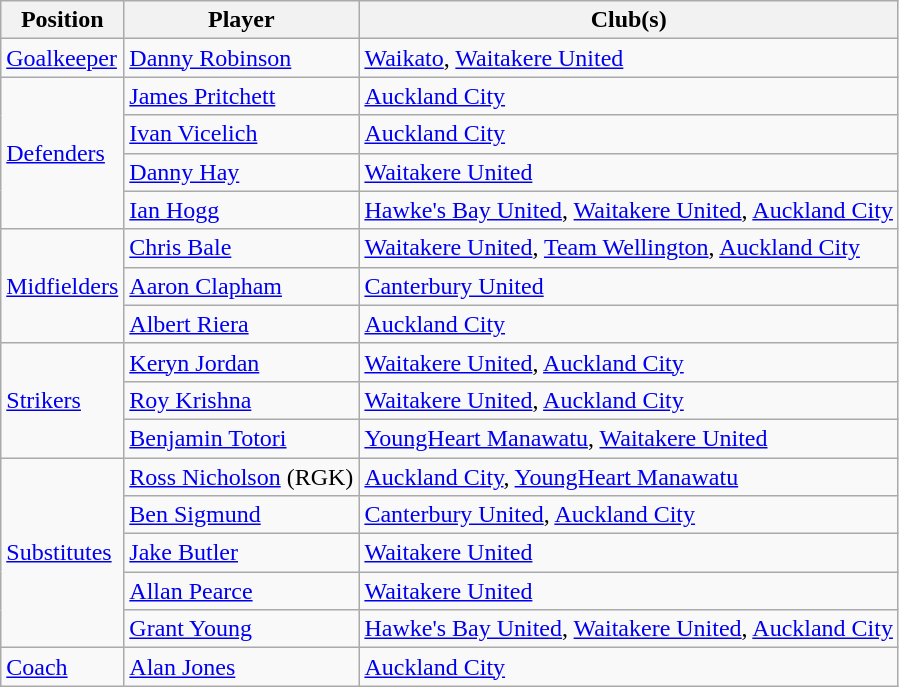<table class="wikitable">
<tr>
<th>Position</th>
<th>Player</th>
<th>Club(s)</th>
</tr>
<tr>
<td><a href='#'>Goalkeeper</a></td>
<td> <a href='#'>Danny Robinson</a></td>
<td><a href='#'>Waikato</a>, <a href='#'>Waitakere United</a></td>
</tr>
<tr>
<td rowspan="4" style="vertical-align:middle;"><a href='#'>Defenders</a></td>
<td> <a href='#'>James Pritchett</a></td>
<td><a href='#'>Auckland City</a></td>
</tr>
<tr>
<td> <a href='#'>Ivan Vicelich</a></td>
<td><a href='#'>Auckland City</a></td>
</tr>
<tr>
<td> <a href='#'>Danny Hay</a></td>
<td><a href='#'>Waitakere United</a></td>
</tr>
<tr>
<td> <a href='#'>Ian Hogg</a></td>
<td><a href='#'>Hawke's Bay United</a>, <a href='#'>Waitakere United</a>, <a href='#'>Auckland City</a></td>
</tr>
<tr>
<td rowspan="3" style="vertical-align:middle;"><a href='#'>Midfielders</a></td>
<td> <a href='#'>Chris Bale</a></td>
<td><a href='#'>Waitakere United</a>, <a href='#'>Team Wellington</a>, <a href='#'>Auckland City</a></td>
</tr>
<tr>
<td> <a href='#'>Aaron Clapham</a></td>
<td><a href='#'>Canterbury United</a></td>
</tr>
<tr>
<td> <a href='#'>Albert Riera</a></td>
<td><a href='#'>Auckland City</a></td>
</tr>
<tr>
<td rowspan="3" style="vertical-align:middle;"><a href='#'>Strikers</a></td>
<td> <a href='#'>Keryn Jordan</a></td>
<td><a href='#'>Waitakere United</a>, <a href='#'>Auckland City</a></td>
</tr>
<tr>
<td> <a href='#'>Roy Krishna</a></td>
<td><a href='#'>Waitakere United</a>, <a href='#'>Auckland City</a></td>
</tr>
<tr>
<td> <a href='#'>Benjamin Totori</a></td>
<td><a href='#'>YoungHeart Manawatu</a>, <a href='#'>Waitakere United</a></td>
</tr>
<tr>
<td rowspan="5" style="vertical-align:middle;"><a href='#'>Substitutes</a></td>
<td> <a href='#'>Ross Nicholson</a> (RGK)</td>
<td><a href='#'>Auckland City</a>, <a href='#'>YoungHeart Manawatu</a></td>
</tr>
<tr>
<td> <a href='#'>Ben Sigmund</a></td>
<td><a href='#'>Canterbury United</a>, <a href='#'>Auckland City</a></td>
</tr>
<tr>
<td> <a href='#'>Jake Butler</a></td>
<td><a href='#'>Waitakere United</a></td>
</tr>
<tr>
<td> <a href='#'>Allan Pearce</a></td>
<td><a href='#'>Waitakere United</a></td>
</tr>
<tr>
<td> <a href='#'>Grant Young</a></td>
<td><a href='#'>Hawke's Bay United</a>, <a href='#'>Waitakere United</a>, <a href='#'>Auckland City</a></td>
</tr>
<tr>
<td><a href='#'>Coach</a></td>
<td> <a href='#'>Alan Jones</a></td>
<td><a href='#'>Auckland City</a></td>
</tr>
</table>
